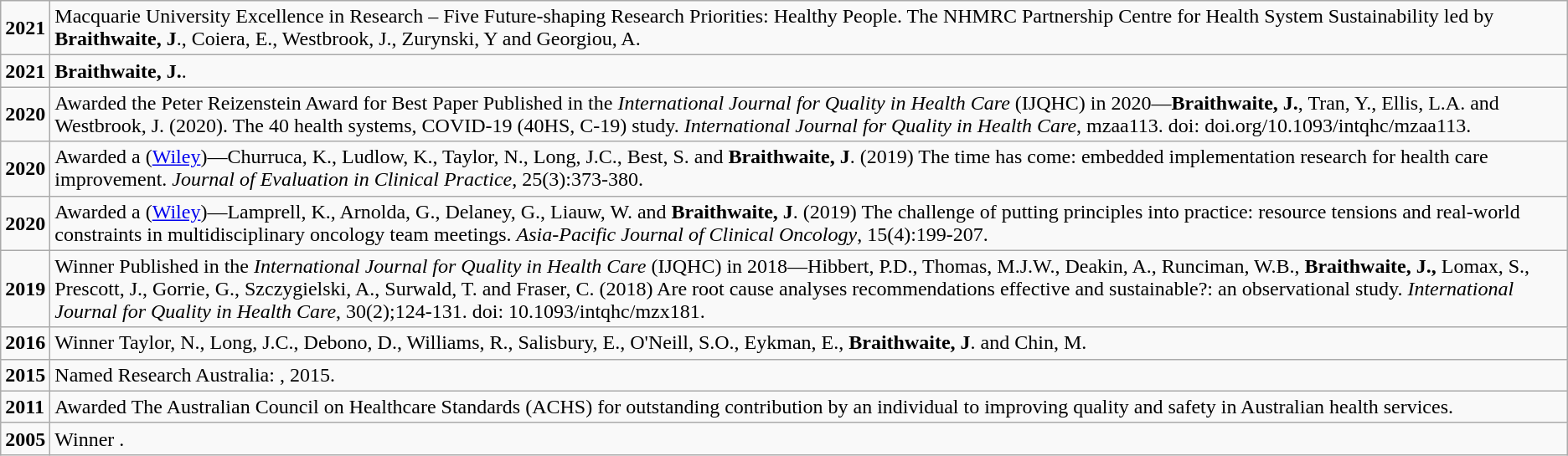<table class="wikitable">
<tr>
<td><strong>2021</strong></td>
<td>Macquarie University Excellence in Research – Five Future-shaping Research Priorities: Healthy People. The NHMRC Partnership Centre for Health System Sustainability led by <strong>Braithwaite, J</strong>., Coiera, E., Westbrook, J., Zurynski, Y and Georgiou, A.</td>
</tr>
<tr>
<td><strong>2021</strong></td>
<td><strong>Braithwaite, J.</strong>.</td>
</tr>
<tr>
<td><strong>2020</strong></td>
<td>Awarded the Peter Reizenstein Award for Best Paper Published in the <em>International Journal for Quality in Health Care</em> (IJQHC) in 2020—<strong>Braithwaite, J.</strong>, Tran, Y., Ellis, L.A. and Westbrook, J. (2020). The 40 health systems, COVID-19 (40HS, C-19) study. <em>International Journal for Quality in Health Care</em>, mzaa113. doi: doi.org/10.1093/intqhc/mzaa113.</td>
</tr>
<tr>
<td><strong>2020</strong></td>
<td>Awarded a  (<a href='#'>Wiley</a>)—Churruca, K., Ludlow, K.,  Taylor, N., Long, J.C., Best, S. and <strong>Braithwaite,  J</strong>. (2019) The time has come: embedded implementation research for health care improvement. <em>Journal of Evaluation  in Clinical Practice</em>, 25(3):373-380. </td>
</tr>
<tr>
<td><strong>2020</strong></td>
<td>Awarded a  (<a href='#'>Wiley</a>)—Lamprell, K., Arnolda, G.,  Delaney, G., Liauw, W. and <strong>Braithwaite,  J</strong>. (2019) The challenge of putting principles into practice: resource tensions and real-world constraints in multidisciplinary oncology team  meetings. <em>Asia-Pacific Journal of  Clinical Oncology</em>, 15(4):199-207. </td>
</tr>
<tr>
<td><strong>2019</strong></td>
<td>Winner  Published in the <em>International Journal for Quality in  Health Care</em> (IJQHC) in 2018—Hibbert, P.D., Thomas, M.J.W., Deakin, A.,  Runciman, W.B., <strong>Braithwaite, J.,</strong> Lomax, S., Prescott, J., Gorrie, G.,  Szczygielski, A., Surwald, T. and Fraser, C. (2018) Are root cause analyses  recommendations effective and sustainable?: an observational study. <em>International  Journal for Quality in Health Care</em>, 30(2);124-131. doi:  10.1093/intqhc/mzx181.</td>
</tr>
<tr>
<td><strong>2016</strong></td>
<td>Winner  Taylor, N., Long, J.C., Debono, D., Williams, R., Salisbury, E.,  O'Neill, S.O., Eykman, E., <strong>Braithwaite,  J</strong>. and Chin, M.</td>
</tr>
<tr>
<td><strong>2015</strong></td>
<td>Named Research Australia: , 2015.</td>
</tr>
<tr>
<td><strong>2011</strong></td>
<td>Awarded The Australian Council on Healthcare Standards (ACHS)  for outstanding contribution by an  individual to improving quality and safety in Australian health services.</td>
</tr>
<tr>
<td><strong>2005</strong></td>
<td>Winner .</td>
</tr>
</table>
